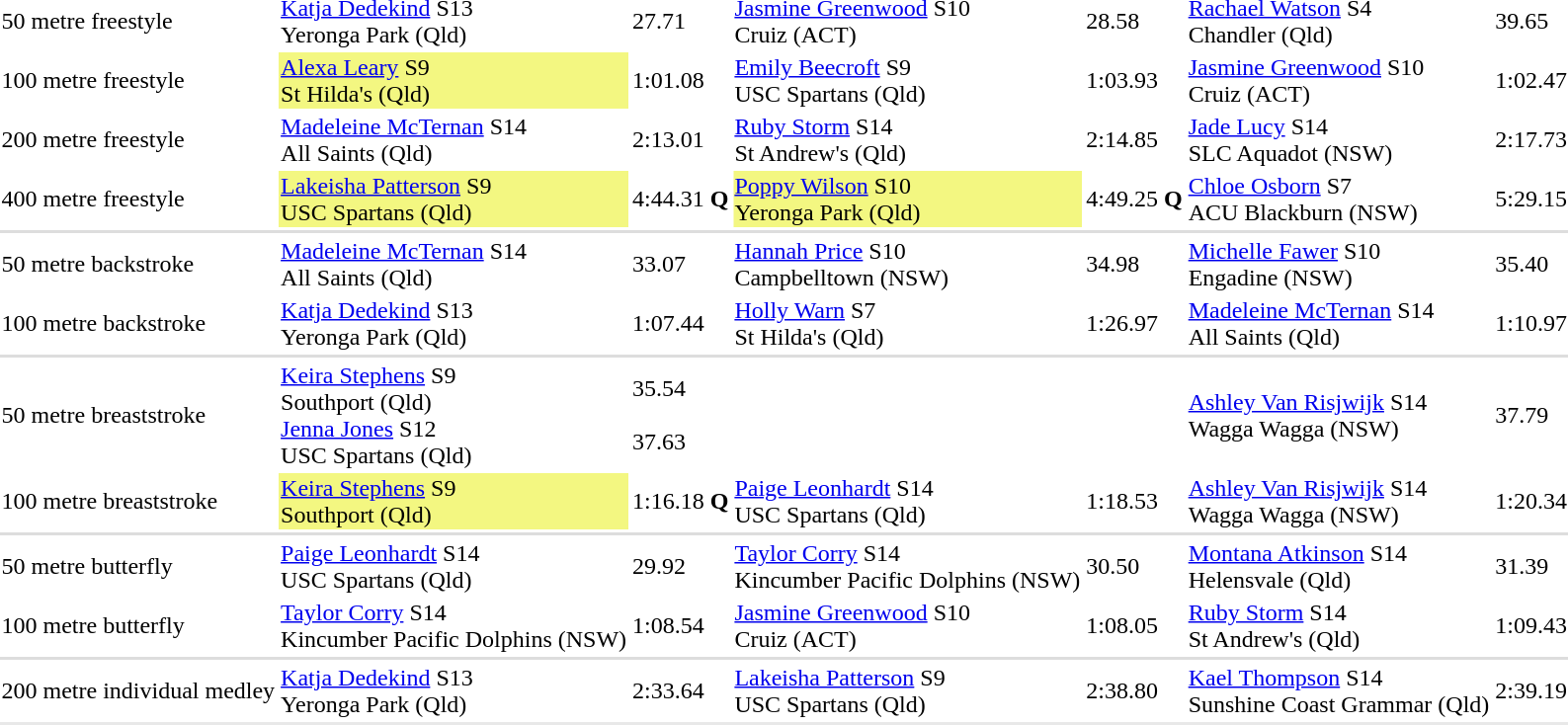<table>
<tr>
<td>50 metre freestyle</td>
<td><a href='#'>Katja Dedekind</a> S13 <br> Yeronga Park (Qld)</td>
<td>27.71</td>
<td><a href='#'>Jasmine Greenwood</a> S10 <br> Cruiz (ACT)</td>
<td>28.58</td>
<td><a href='#'>Rachael Watson</a> S4 <br> Chandler (Qld)</td>
<td>39.65</td>
</tr>
<tr>
<td>100 metre freestyle</td>
<td bgcolor=#F3F781><a href='#'>Alexa Leary</a> S9 <br> St Hilda's (Qld)</td>
<td>1:01.08</td>
<td><a href='#'>Emily Beecroft</a> S9 <br> USC Spartans (Qld)</td>
<td>1:03.93</td>
<td><a href='#'>Jasmine Greenwood</a> S10 <br> Cruiz (ACT)</td>
<td>1:02.47</td>
</tr>
<tr>
<td>200 metre freestyle</td>
<td><a href='#'>Madeleine McTernan</a> S14 <br> All Saints (Qld)</td>
<td>2:13.01</td>
<td><a href='#'>Ruby Storm</a> S14 <br> St Andrew's (Qld)</td>
<td>2:14.85</td>
<td><a href='#'>Jade Lucy</a> S14 <br> SLC Aquadot (NSW)</td>
<td>2:17.73</td>
</tr>
<tr>
<td>400 metre freestyle</td>
<td bgcolor=#F3F781><a href='#'>Lakeisha Patterson</a> S9 <br> USC Spartans (Qld)</td>
<td>4:44.31 <strong>Q</strong></td>
<td bgcolor=#F3F781><a href='#'>Poppy Wilson</a> S10 <br> Yeronga Park (Qld)</td>
<td>4:49.25 <strong>Q</strong></td>
<td><a href='#'>Chloe Osborn</a> S7 <br> ACU Blackburn (NSW)</td>
<td>5:29.15</td>
</tr>
<tr bgcolor=#DDDDDD>
<td colspan=7></td>
</tr>
<tr>
<td>50 metre backstroke</td>
<td><a href='#'>Madeleine McTernan</a> S14 <br> All Saints (Qld)</td>
<td>33.07</td>
<td><a href='#'>Hannah Price</a> S10 <br> Campbelltown (NSW)</td>
<td>34.98</td>
<td><a href='#'>Michelle Fawer</a> S10 <br> Engadine (NSW)</td>
<td>35.40</td>
</tr>
<tr>
<td>100 metre backstroke</td>
<td><a href='#'>Katja Dedekind</a> S13 <br> Yeronga Park (Qld)</td>
<td>1:07.44</td>
<td><a href='#'>Holly Warn</a> S7 <br> St Hilda's (Qld)</td>
<td>1:26.97</td>
<td><a href='#'>Madeleine McTernan</a> S14 <br> All Saints (Qld)</td>
<td>1:10.97</td>
</tr>
<tr bgcolor=#DDDDDD>
<td colspan=7></td>
</tr>
<tr>
<td>50 metre breaststroke</td>
<td><a href='#'>Keira Stephens</a> S9 <br> Southport (Qld) <br> <a href='#'>Jenna Jones</a> S12 <br> USC Spartans (Qld)</td>
<td>35.54 <br><br> 37.63</td>
<td></td>
<td></td>
<td><a href='#'>Ashley Van Risjwijk</a> S14 <br> Wagga Wagga (NSW)</td>
<td>37.79</td>
</tr>
<tr>
<td>100 metre breaststroke</td>
<td bgcolor=#F3F781><a href='#'>Keira Stephens</a> S9 <br> Southport (Qld)</td>
<td>1:16.18 <strong>Q</strong></td>
<td><a href='#'>Paige Leonhardt</a> S14 <br> USC Spartans (Qld)</td>
<td>1:18.53</td>
<td><a href='#'>Ashley Van Risjwijk</a> S14 <br> Wagga Wagga (NSW)</td>
<td>1:20.34</td>
</tr>
<tr bgcolor=#DDDDDD>
<td colspan=7></td>
</tr>
<tr>
<td>50 metre butterfly</td>
<td><a href='#'>Paige Leonhardt</a> S14 <br> USC Spartans (Qld)</td>
<td>29.92</td>
<td><a href='#'>Taylor Corry</a> S14 <br> Kincumber Pacific Dolphins (NSW)</td>
<td>30.50</td>
<td><a href='#'>Montana Atkinson</a> S14 <br> Helensvale (Qld)</td>
<td>31.39</td>
</tr>
<tr>
<td>100 metre butterfly</td>
<td><a href='#'>Taylor Corry</a> S14 <br> Kincumber Pacific Dolphins (NSW)</td>
<td>1:08.54</td>
<td><a href='#'>Jasmine Greenwood</a> S10 <br> Cruiz (ACT)</td>
<td>1:08.05</td>
<td><a href='#'>Ruby Storm</a> S14 <br> St Andrew's (Qld)</td>
<td>1:09.43</td>
</tr>
<tr bgcolor=#DDDDDD>
<td colspan=7></td>
</tr>
<tr>
<td>200 metre individual medley</td>
<td><a href='#'>Katja Dedekind</a> S13 <br> Yeronga Park (Qld)</td>
<td>2:33.64</td>
<td><a href='#'>Lakeisha Patterson</a> S9 <br> USC Spartans (Qld)</td>
<td>2:38.80</td>
<td><a href='#'>Kael Thompson</a> S14 <br> Sunshine Coast Grammar (Qld)</td>
<td>2:39.19</td>
</tr>
<tr bgcolor= e8e8e8>
<td colspan=7></td>
</tr>
</table>
